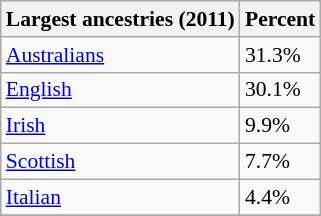<table class="wikitable sortable collapsible" style="font-size: 90%;">
<tr>
<th>Largest ancestries (2011)</th>
<th>Percent</th>
</tr>
<tr>
<td><a href='#'>Australians</a> </td>
<td>31.3%</td>
</tr>
<tr>
<td><a href='#'>English</a> </td>
<td>30.1%</td>
</tr>
<tr>
<td><a href='#'>Irish</a> </td>
<td>9.9%</td>
</tr>
<tr>
<td><a href='#'>Scottish</a> </td>
<td>7.7%</td>
</tr>
<tr>
<td><a href='#'>Italian</a> </td>
<td>4.4%</td>
</tr>
<tr>
</tr>
</table>
